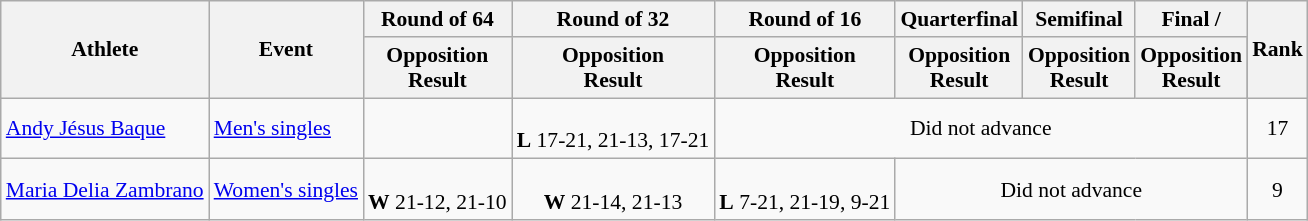<table class="wikitable" style="font-size:90%">
<tr>
<th rowspan=2>Athlete</th>
<th rowspan=2>Event</th>
<th>Round of 64</th>
<th>Round of 32</th>
<th>Round of 16</th>
<th>Quarterfinal</th>
<th>Semifinal</th>
<th colspan=2>Final / </th>
<th rowspan="2">Rank</th>
</tr>
<tr>
<th>Opposition<br>Result</th>
<th>Opposition<br>Result</th>
<th>Opposition<br>Result</th>
<th>Opposition<br>Result</th>
<th>Opposition<br>Result</th>
<th>Opposition<br>Result</th>
</tr>
<tr align=center>
<td style="text-align:left"><a href='#'>Andy Jésus Baque</a></td>
<td align=left><a href='#'>Men's singles</a></td>
<td></td>
<td><br><strong>L</strong> 17-21, 21-13, 17-21</td>
<td colspan="5">Did not advance</td>
<td>17</td>
</tr>
<tr align=center>
<td style="text-align:left"><a href='#'>Maria Delia Zambrano</a></td>
<td style="text-align:center"><a href='#'>Women's singles</a></td>
<td><br><strong>W</strong> 21-12, 21-10</td>
<td><br><strong>W</strong> 21-14, 21-13</td>
<td><br><strong>L</strong> 7-21, 21-19, 9-21</td>
<td colspan="4">Did not advance</td>
<td>9</td>
</tr>
</table>
